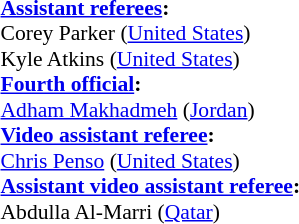<table width=50% style="font-size:90%">
<tr>
<td><br><strong><a href='#'>Assistant referees</a>:</strong>
<br>Corey Parker (<a href='#'>United States</a>)
<br>Kyle Atkins (<a href='#'>United States</a>)
<br><strong><a href='#'>Fourth official</a>:</strong>
<br><a href='#'>Adham Makhadmeh</a> (<a href='#'>Jordan</a>)
<br><strong><a href='#'>Video assistant referee</a>:</strong>
<br><a href='#'>Chris Penso</a> (<a href='#'>United States</a>)
<br><strong><a href='#'>Assistant video assistant referee</a>:</strong>
<br>Abdulla Al-Marri (<a href='#'>Qatar</a>)</td>
</tr>
</table>
